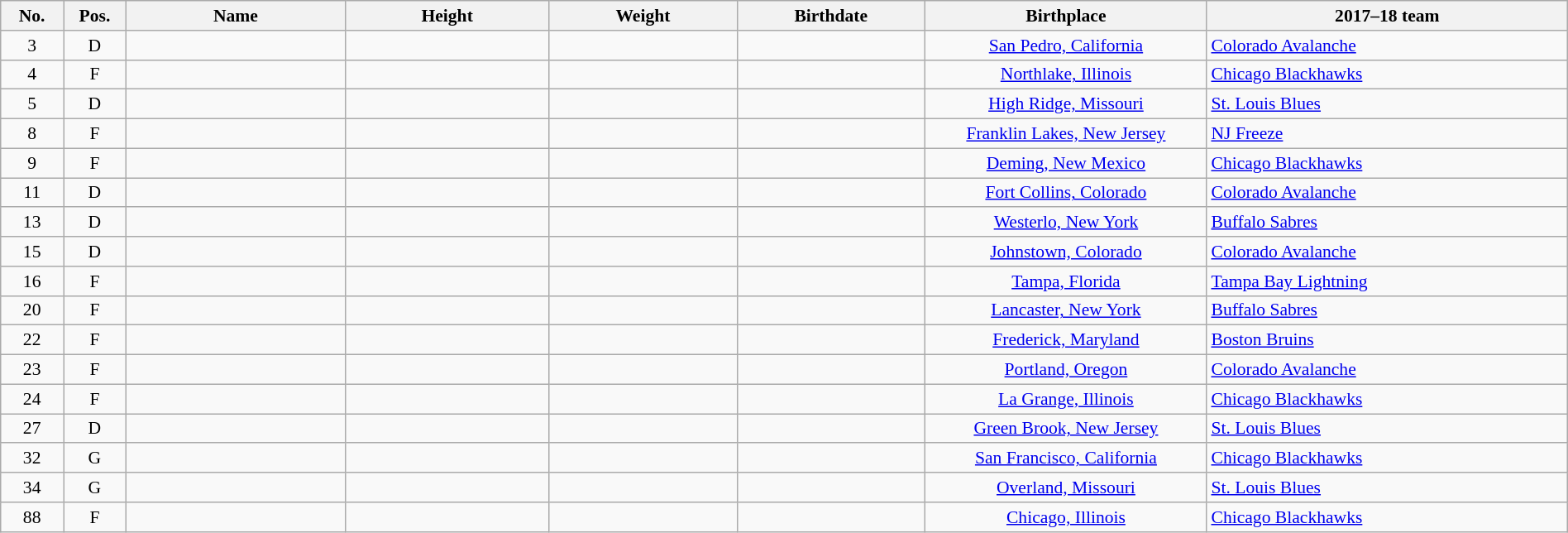<table width="100%" class="wikitable sortable" style="font-size: 90%; text-align: center;">
<tr>
<th style="width:  4%;">No.</th>
<th style="width:  4%;">Pos.</th>
<th style="width: 14%;">Name</th>
<th style="width: 13%;">Height</th>
<th style="width: 12%;">Weight</th>
<th style="width: 12%;">Birthdate</th>
<th style="width: 18%;">Birthplace</th>
<th style="width: 23%;">2017–18 team</th>
</tr>
<tr>
<td>3</td>
<td>D</td>
<td style="text-align:left;"></td>
<td></td>
<td></td>
<td style="text-align:right;"></td>
<td><a href='#'>San Pedro, California</a></td>
<td style="text-align:left;"><a href='#'>Colorado Avalanche</a></td>
</tr>
<tr>
<td>4</td>
<td>F</td>
<td style="text-align:left;"></td>
<td></td>
<td></td>
<td style="text-align:right;"></td>
<td><a href='#'>Northlake, Illinois</a></td>
<td style="text-align:left;"><a href='#'>Chicago Blackhawks</a></td>
</tr>
<tr>
<td>5</td>
<td>D</td>
<td style="text-align:left;"></td>
<td></td>
<td></td>
<td style="text-align:right;"></td>
<td><a href='#'>High Ridge, Missouri</a></td>
<td style="text-align:left;"><a href='#'>St. Louis Blues</a></td>
</tr>
<tr>
<td>8</td>
<td>F</td>
<td style="text-align:left;"></td>
<td></td>
<td></td>
<td style="text-align:right;"></td>
<td><a href='#'>Franklin Lakes, New Jersey</a></td>
<td style="text-align:left;"><a href='#'>NJ Freeze</a></td>
</tr>
<tr>
<td>9</td>
<td>F</td>
<td style="text-align:left;"></td>
<td></td>
<td></td>
<td style="text-align:right;"></td>
<td><a href='#'>Deming, New Mexico</a></td>
<td style="text-align:left;"><a href='#'>Chicago Blackhawks</a></td>
</tr>
<tr>
<td>11</td>
<td>D</td>
<td style="text-align:left;"></td>
<td></td>
<td></td>
<td style="text-align:right;"></td>
<td><a href='#'>Fort Collins, Colorado</a></td>
<td style="text-align:left;"><a href='#'>Colorado Avalanche</a></td>
</tr>
<tr>
<td>13</td>
<td>D</td>
<td style="text-align:left;"></td>
<td></td>
<td></td>
<td style="text-align:right;"></td>
<td><a href='#'>Westerlo, New York</a></td>
<td style="text-align:left;"><a href='#'>Buffalo Sabres</a></td>
</tr>
<tr>
<td>15</td>
<td>D</td>
<td style="text-align:left;"></td>
<td></td>
<td></td>
<td style="text-align:right;"></td>
<td><a href='#'>Johnstown, Colorado</a></td>
<td style="text-align:left;"><a href='#'>Colorado Avalanche</a></td>
</tr>
<tr>
<td>16</td>
<td>F</td>
<td style="text-align:left;"></td>
<td></td>
<td></td>
<td style="text-align:right;"></td>
<td><a href='#'>Tampa, Florida</a></td>
<td style="text-align:left;"><a href='#'>Tampa Bay Lightning</a></td>
</tr>
<tr>
<td>20</td>
<td>F</td>
<td style="text-align:left;"></td>
<td></td>
<td></td>
<td style="text-align:right;"></td>
<td><a href='#'>Lancaster, New York</a></td>
<td style="text-align:left;"><a href='#'>Buffalo Sabres</a></td>
</tr>
<tr>
<td>22</td>
<td>F</td>
<td style="text-align:left;"></td>
<td></td>
<td></td>
<td style="text-align:right;"></td>
<td><a href='#'>Frederick, Maryland</a></td>
<td style="text-align:left;"><a href='#'>Boston Bruins</a></td>
</tr>
<tr>
<td>23</td>
<td>F</td>
<td style="text-align:left;"></td>
<td></td>
<td></td>
<td style="text-align:right;"></td>
<td><a href='#'>Portland, Oregon</a></td>
<td style="text-align:left;"><a href='#'>Colorado Avalanche</a></td>
</tr>
<tr>
<td>24</td>
<td>F</td>
<td style="text-align:left;"></td>
<td></td>
<td></td>
<td style="text-align:right;"></td>
<td><a href='#'>La Grange, Illinois</a></td>
<td style="text-align:left;"><a href='#'>Chicago Blackhawks</a></td>
</tr>
<tr>
<td>27</td>
<td>D</td>
<td style="text-align:left;"></td>
<td></td>
<td></td>
<td style="text-align:right;"></td>
<td><a href='#'>Green Brook, New Jersey</a></td>
<td style="text-align:left;"><a href='#'>St. Louis Blues</a></td>
</tr>
<tr>
<td>32</td>
<td>G</td>
<td style="text-align:left;"></td>
<td></td>
<td></td>
<td style="text-align:right;"></td>
<td><a href='#'>San Francisco, California</a></td>
<td style="text-align:left;"><a href='#'>Chicago Blackhawks</a></td>
</tr>
<tr>
<td>34</td>
<td>G</td>
<td style="text-align:left;"></td>
<td></td>
<td></td>
<td style="text-align:right;"></td>
<td><a href='#'>Overland, Missouri</a></td>
<td style="text-align:left;"><a href='#'>St. Louis Blues</a></td>
</tr>
<tr>
<td>88</td>
<td>F</td>
<td style="text-align:left;"></td>
<td></td>
<td></td>
<td style="text-align:right;"></td>
<td><a href='#'>Chicago, Illinois</a></td>
<td style="text-align:left;"><a href='#'>Chicago Blackhawks</a></td>
</tr>
</table>
